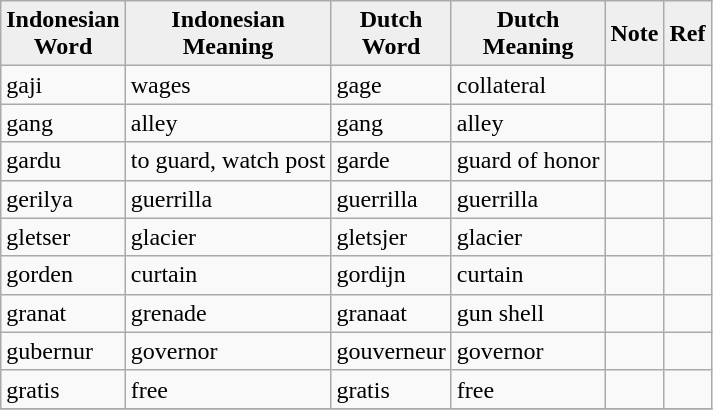<table class="wikitable">
<tr>
<th style="background:#efefef;">Indonesian <br>Word</th>
<th style="background:#efefef;">Indonesian <br>Meaning</th>
<th style="background:#efefef;">Dutch <br>Word</th>
<th style="background:#efefef;">Dutch <br>Meaning</th>
<th style="background:#efefef;">Note</th>
<th style="background:#efefef;">Ref</th>
</tr>
<tr>
<td>gaji</td>
<td>wages</td>
<td>gage</td>
<td>collateral</td>
<td></td>
<td></td>
</tr>
<tr>
<td>gang</td>
<td>alley</td>
<td>gang</td>
<td>alley</td>
<td></td>
<td></td>
</tr>
<tr>
<td>gardu</td>
<td>to guard, watch post</td>
<td>garde</td>
<td>guard of honor</td>
<td></td>
<td></td>
</tr>
<tr>
<td>gerilya</td>
<td>guerrilla</td>
<td>guerrilla</td>
<td>guerrilla</td>
<td></td>
<td></td>
</tr>
<tr>
<td>gletser</td>
<td>glacier</td>
<td>gletsjer</td>
<td>glacier</td>
<td></td>
<td></td>
</tr>
<tr>
<td>gorden</td>
<td>curtain</td>
<td>gordijn</td>
<td>curtain</td>
<td></td>
<td></td>
</tr>
<tr>
<td>granat</td>
<td>grenade</td>
<td>granaat</td>
<td>gun shell</td>
<td></td>
<td></td>
</tr>
<tr>
<td>gubernur</td>
<td>governor</td>
<td>gouverneur</td>
<td>governor</td>
<td></td>
<td></td>
</tr>
<tr>
<td>gratis</td>
<td>free</td>
<td>gratis</td>
<td>free</td>
<td></td>
<td></td>
</tr>
<tr>
</tr>
</table>
